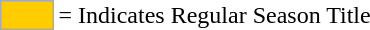<table>
<tr>
<td style="background-color:#FFCC00; border:1px solid #aaaaaa; width:2em;"></td>
<td>= Indicates Regular Season Title</td>
</tr>
</table>
